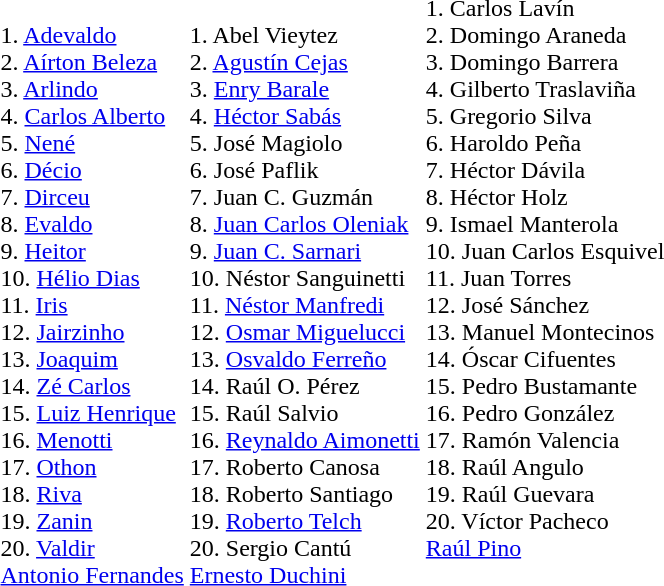<table>
<tr>
<td></td>
<td valign=top> <br><br>1. <a href='#'>Adevaldo</a> <br>
2. <a href='#'>Aírton Beleza</a> <br>
3. <a href='#'>Arlindo</a> <br>
4. <a href='#'>Carlos Alberto</a> <br>
5. <a href='#'>Nené</a><br>
6. <a href='#'>Décio</a><br>
7. <a href='#'>Dirceu</a><br>
8. <a href='#'>Evaldo</a><br>
9. <a href='#'>Heitor</a><br>
10. <a href='#'>Hélio Dias</a><br>
11. <a href='#'>Iris</a><br>
12. <a href='#'>Jairzinho</a><br>
13. <a href='#'>Joaquim</a><br>
14. <a href='#'>Zé Carlos</a><br>
15. <a href='#'>Luiz Henrique</a><br>
16. <a href='#'>Menotti</a><br>
17. <a href='#'>Othon</a><br>
18. <a href='#'>Riva</a><br>
19. <a href='#'>Zanin</a><br>
20. <a href='#'>Valdir</a> <br>
<a href='#'>Antonio Fernandes</a> <br></td>
<td valign=top> <br><br>1. Abel Vieytez <br>
2. <a href='#'>Agustín Cejas</a> <br>
3. <a href='#'>Enry Barale</a> <br>
4. <a href='#'>Héctor Sabás</a> <br>
5. José Magiolo <br>
6. José Paflik <br>
7. Juan C. Guzmán <br>
8. <a href='#'>Juan Carlos Oleniak</a> <br>
9. <a href='#'>Juan C. Sarnari</a> <br>
10. Néstor Sanguinetti <br>
11. <a href='#'>Néstor Manfredi</a> <br>
12. <a href='#'>Osmar Miguelucci</a> <br>
13. <a href='#'>Osvaldo Ferreño</a> <br>
14. Raúl O. Pérez <br>
15. Raúl Salvio <br>
16. <a href='#'>Reynaldo Aimonetti</a> <br>
17. Roberto Canosa <br>
18. Roberto Santiago <br>
19. <a href='#'>Roberto Telch</a> <br>
20. Sergio Cantú <br>
<a href='#'>Ernesto Duchini</a> </td>
<td valign=top><br>1. Carlos Lavín<br>
2. Domingo Araneda <br>
3. Domingo Barrera <br>
4. Gilberto Traslaviña <br>
5. Gregorio Silva <br>
6. Haroldo Peña <br>
7. Héctor Dávila <br>
8. Héctor Holz<br>
9. Ismael Manterola <br>
10. Juan Carlos Esquivel <br>
11. Juan Torres<br>
12. José Sánchez <br>
13. Manuel Montecinos <br>
14. Óscar Cifuentes <br>
15. Pedro Bustamante<br>
16. Pedro González <br>
17. Ramón Valencia<br>
18. Raúl Angulo <br>
19. Raúl Guevara <br>
20. Víctor Pacheco <br>
<a href='#'>Raúl Pino</a> </td>
</tr>
</table>
